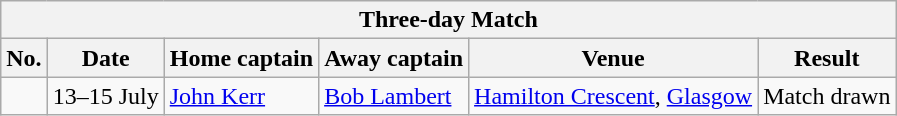<table class="wikitable">
<tr>
<th colspan="9">Three-day Match</th>
</tr>
<tr>
<th>No.</th>
<th>Date</th>
<th>Home captain</th>
<th>Away captain</th>
<th>Venue</th>
<th>Result</th>
</tr>
<tr>
<td></td>
<td>13–15 July</td>
<td><a href='#'>John Kerr</a></td>
<td><a href='#'>Bob Lambert</a></td>
<td><a href='#'>Hamilton Crescent</a>, <a href='#'>Glasgow</a></td>
<td>Match drawn</td>
</tr>
</table>
